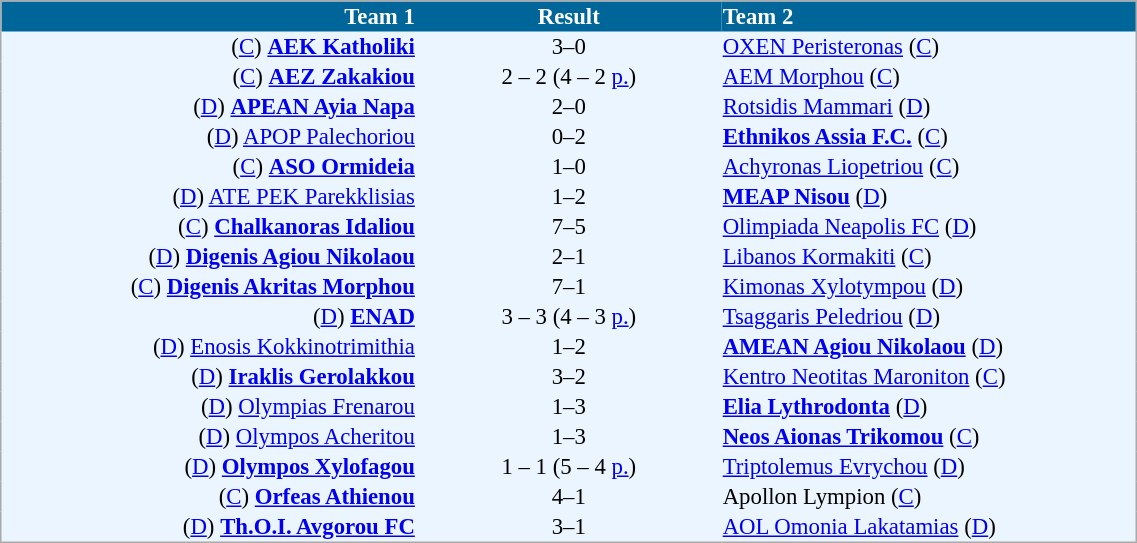<table cellspacing="0" style="background: #EBF5FF; border: 1px #aaa solid; border-collapse: collapse; font-size: 95%;" width=60%>
<tr bgcolor=#006699 style="color:white;">
<th width=30% align="right">Team 1</th>
<th width=22% align="center">Result</th>
<th width=30% align="left">Team 2</th>
</tr>
<tr>
<td align=right>(<a href='#'>C</a>) <strong><a href='#'>AEK Katholiki</a></strong></td>
<td align=center>3–0</td>
<td align=left><a href='#'>OXEN Peristeronas</a> (<a href='#'>C</a>)</td>
</tr>
<tr>
<td align=right>(<a href='#'>C</a>) <strong><a href='#'>AEZ Zakakiou</a></strong></td>
<td align=center>2 – 2 (4 – 2 <a href='#'>p.</a>)</td>
<td align=left><a href='#'>AEM Morphou</a> (<a href='#'>C</a>)</td>
</tr>
<tr>
<td align=right>(<a href='#'>D</a>) <strong><a href='#'>APEAN Ayia Napa</a></strong></td>
<td align=center>2–0</td>
<td align=left><a href='#'>Rotsidis Mammari</a> (<a href='#'>D</a>)</td>
</tr>
<tr>
<td align=right>(<a href='#'>D</a>) <a href='#'>APOP Palechoriou</a></td>
<td align=center>0–2</td>
<td align=left><strong><a href='#'>Ethnikos Assia F.C.</a></strong> (<a href='#'>C</a>)</td>
</tr>
<tr>
<td align=right>(<a href='#'>C</a>) <strong><a href='#'>ASO Ormideia</a></strong></td>
<td align=center>1–0</td>
<td align=left><a href='#'>Achyronas Liopetriou</a> (<a href='#'>C</a>)</td>
</tr>
<tr>
<td align=right>(<a href='#'>D</a>) <a href='#'>ATE PEK Parekklisias</a></td>
<td align=center>1–2</td>
<td align=left><strong><a href='#'>MEAP Nisou</a></strong> (<a href='#'>D</a>)</td>
</tr>
<tr>
<td align=right>(<a href='#'>C</a>) <strong><a href='#'>Chalkanoras Idaliou</a></strong></td>
<td align=center>7–5</td>
<td align=left><a href='#'>Olimpiada Neapolis FC</a> (<a href='#'>D</a>)</td>
</tr>
<tr>
<td align=right>(<a href='#'>D</a>) <strong><a href='#'>Digenis Agiou Nikolaou</a></strong></td>
<td align=center>2–1</td>
<td align=left><a href='#'>Libanos Kormakiti</a> (<a href='#'>C</a>)</td>
</tr>
<tr>
<td align=right>(<a href='#'>C</a>) <strong><a href='#'>Digenis Akritas Morphou</a></strong></td>
<td align=center>7–1</td>
<td align=left><a href='#'>Kimonas Xylotympou</a> (<a href='#'>D</a>)</td>
</tr>
<tr>
<td align=right>(<a href='#'>D</a>) <strong><a href='#'>ENAD</a></strong></td>
<td align=center>3 – 3 (4 – 3 <a href='#'>p.</a>)</td>
<td align=left><a href='#'>Tsaggaris Peledriou</a> (<a href='#'>D</a>)</td>
</tr>
<tr>
<td align=right>(<a href='#'>D</a>) <a href='#'>Enosis Kokkinotrimithia</a></td>
<td align=center>1–2</td>
<td align=left><strong><a href='#'>AMEAN Agiou Nikolaou</a></strong> (<a href='#'>D</a>)</td>
</tr>
<tr>
<td align=right>(<a href='#'>D</a>) <strong><a href='#'>Iraklis Gerolakkou</a></strong></td>
<td align=center>3–2</td>
<td align=left><a href='#'>Kentro Neotitas Maroniton</a> (<a href='#'>C</a>)</td>
</tr>
<tr>
<td align=right>(<a href='#'>D</a>) <a href='#'>Olympias Frenarou</a></td>
<td align=center>1–3</td>
<td align=left><strong><a href='#'>Elia Lythrodonta</a></strong> (<a href='#'>D</a>)</td>
</tr>
<tr>
<td align=right>(<a href='#'>D</a>) <a href='#'>Olympos Acheritou</a></td>
<td align=center>1–3</td>
<td align=left><strong><a href='#'>Neos Aionas Trikomou</a></strong> (<a href='#'>C</a>)</td>
</tr>
<tr>
<td align=right>(<a href='#'>D</a>) <strong><a href='#'>Olympos Xylofagou</a></strong></td>
<td align=center>1 – 1 (5 – 4 <a href='#'>p.</a>)</td>
<td align=left><a href='#'>Triptolemus Evrychou</a> (<a href='#'>D</a>)</td>
</tr>
<tr>
<td align=right>(<a href='#'>C</a>) <strong><a href='#'>Orfeas Athienou</a></strong></td>
<td align=center>4–1</td>
<td align=left>Apollon Lympion (<a href='#'>C</a>)</td>
</tr>
<tr>
<td align=right>(<a href='#'>D</a>) <strong><a href='#'>Th.O.I. Avgorou FC</a></strong></td>
<td align=center>3–1</td>
<td align=left><a href='#'>AOL Omonia Lakatamias</a> (<a href='#'>D</a>)</td>
</tr>
<tr>
</tr>
</table>
